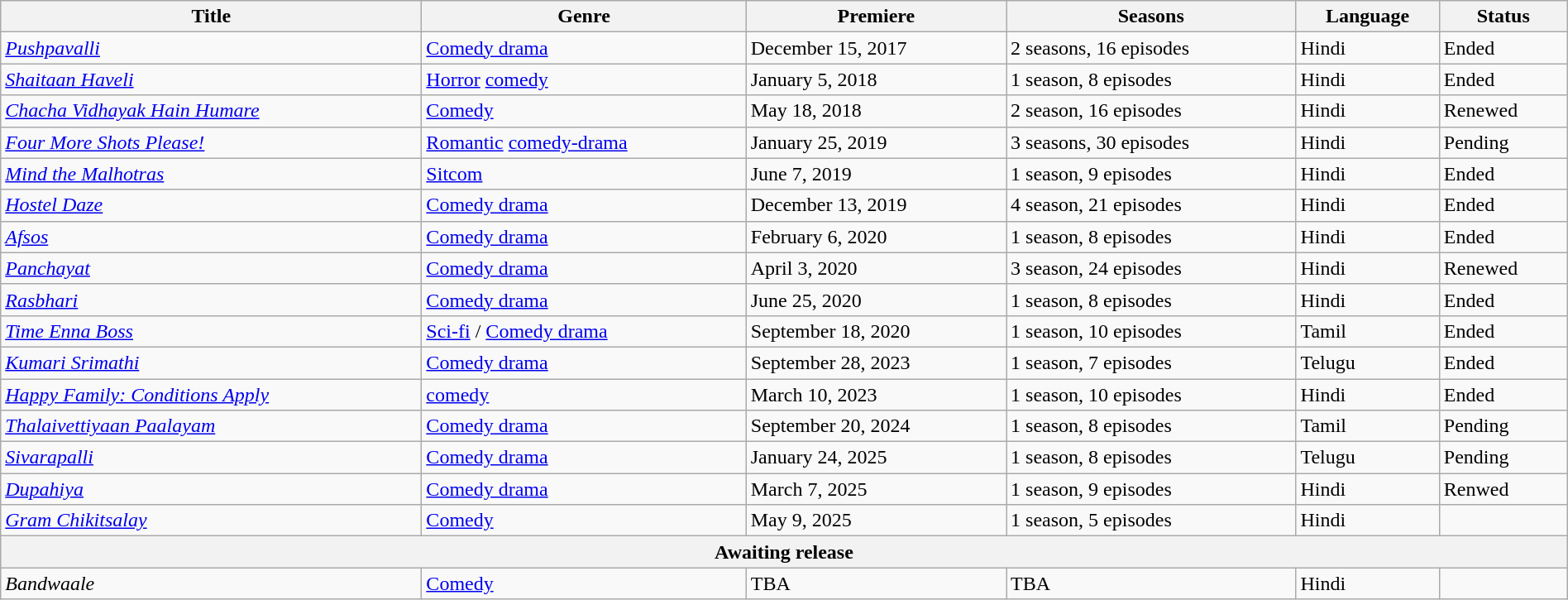<table class="wikitable sortable" style="width:100%;">
<tr>
<th>Title</th>
<th>Genre</th>
<th>Premiere</th>
<th>Seasons</th>
<th>Language</th>
<th>Status</th>
</tr>
<tr>
<td><em><a href='#'>Pushpavalli</a></em></td>
<td><a href='#'>Comedy drama</a></td>
<td>December 15, 2017</td>
<td>2 seasons, 16 episodes</td>
<td>Hindi</td>
<td>Ended</td>
</tr>
<tr>
<td><em><a href='#'>Shaitaan Haveli</a></em></td>
<td><a href='#'>Horror</a> <a href='#'>comedy</a></td>
<td>January 5, 2018</td>
<td>1 season, 8 episodes</td>
<td>Hindi</td>
<td>Ended</td>
</tr>
<tr>
<td><em><a href='#'>Chacha Vidhayak Hain Humare</a></em></td>
<td><a href='#'>Comedy</a></td>
<td>May 18, 2018</td>
<td>2 season, 16 episodes</td>
<td>Hindi</td>
<td>Renewed</td>
</tr>
<tr>
<td><em><a href='#'>Four More Shots Please!</a></em></td>
<td><a href='#'>Romantic</a> <a href='#'>comedy-drama</a></td>
<td>January 25, 2019</td>
<td>3 seasons, 30 episodes</td>
<td>Hindi</td>
<td>Pending</td>
</tr>
<tr>
<td><em><a href='#'>Mind the Malhotras</a></em></td>
<td><a href='#'>Sitcom</a></td>
<td>June 7, 2019</td>
<td>1 season, 9 episodes</td>
<td>Hindi</td>
<td>Ended</td>
</tr>
<tr>
<td><em><a href='#'>Hostel Daze</a></em></td>
<td><a href='#'>Comedy drama</a></td>
<td>December 13, 2019</td>
<td>4 season, 21 episodes</td>
<td>Hindi</td>
<td>Ended</td>
</tr>
<tr>
<td><em><a href='#'>Afsos</a></em></td>
<td><a href='#'>Comedy drama</a></td>
<td>February 6, 2020</td>
<td>1 season, 8 episodes</td>
<td>Hindi</td>
<td>Ended</td>
</tr>
<tr>
<td><em><a href='#'>Panchayat</a></em></td>
<td><a href='#'>Comedy drama</a></td>
<td>April 3, 2020</td>
<td>3 season, 24 episodes</td>
<td>Hindi</td>
<td>Renewed</td>
</tr>
<tr>
<td><em><a href='#'>Rasbhari</a></em></td>
<td><a href='#'>Comedy drama</a></td>
<td>June 25, 2020</td>
<td>1 season, 8 episodes</td>
<td>Hindi</td>
<td>Ended</td>
</tr>
<tr>
<td><em><a href='#'>Time Enna Boss</a></em></td>
<td><a href='#'>Sci-fi</a> / <a href='#'>Comedy drama</a></td>
<td>September 18, 2020</td>
<td>1 season, 10 episodes</td>
<td>Tamil</td>
<td>Ended</td>
</tr>
<tr>
<td><em><a href='#'>Kumari Srimathi</a></em></td>
<td><a href='#'>Comedy drama</a></td>
<td>September 28, 2023</td>
<td>1 season, 7 episodes</td>
<td>Telugu</td>
<td>Ended</td>
</tr>
<tr>
<td><em><a href='#'>Happy Family: Conditions Apply</a></em></td>
<td><a href='#'>comedy</a></td>
<td>March 10, 2023</td>
<td>1 season, 10 episodes</td>
<td>Hindi</td>
<td>Ended</td>
</tr>
<tr>
<td><em><a href='#'>Thalaivettiyaan Paalayam</a></em></td>
<td><a href='#'>Comedy drama</a></td>
<td>September 20, 2024</td>
<td>1 season, 8 episodes</td>
<td>Tamil</td>
<td>Pending</td>
</tr>
<tr>
<td><em><a href='#'>Sivarapalli</a></em></td>
<td><a href='#'>Comedy drama</a></td>
<td>January 24, 2025</td>
<td>1 season, 8 episodes</td>
<td>Telugu</td>
<td>Pending</td>
</tr>
<tr>
<td><em><a href='#'>Dupahiya</a></em></td>
<td><a href='#'>Comedy drama</a></td>
<td>March 7, 2025</td>
<td>1 season, 9 episodes</td>
<td>Hindi</td>
<td>Renwed</td>
</tr>
<tr>
<td><em><a href='#'>Gram Chikitsalay</a></em></td>
<td><a href='#'>Comedy</a></td>
<td>May 9, 2025</td>
<td>1 season, 5 episodes</td>
<td>Hindi</td>
<td></td>
</tr>
<tr>
<th colspan="6">Awaiting release</th>
</tr>
<tr>
<td><em>Bandwaale</em></td>
<td><a href='#'>Comedy</a></td>
<td>TBA</td>
<td>TBA</td>
<td>Hindi</td>
<td></td>
</tr>
</table>
